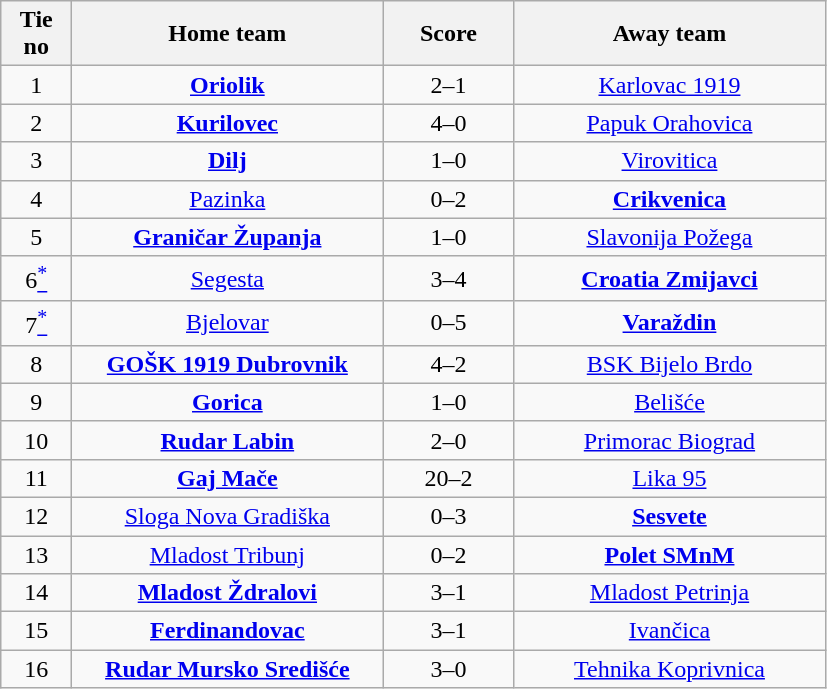<table class="wikitable" style="text-align: center">
<tr>
<th width=40>Tie no</th>
<th width=200>Home team</th>
<th width=80>Score</th>
<th width=200>Away team</th>
</tr>
<tr>
<td>1</td>
<td><strong><a href='#'>Oriolik</a></strong></td>
<td>2–1</td>
<td><a href='#'>Karlovac 1919</a></td>
</tr>
<tr>
<td>2</td>
<td><strong><a href='#'>Kurilovec</a></strong></td>
<td>4–0</td>
<td><a href='#'>Papuk Orahovica</a></td>
</tr>
<tr>
<td>3</td>
<td><strong><a href='#'>Dilj</a></strong></td>
<td>1–0</td>
<td><a href='#'>Virovitica</a></td>
</tr>
<tr>
<td>4</td>
<td><a href='#'>Pazinka</a></td>
<td>0–2</td>
<td><strong><a href='#'>Crikvenica</a></strong></td>
</tr>
<tr>
<td>5</td>
<td><strong><a href='#'>Graničar Županja</a></strong></td>
<td>1–0</td>
<td><a href='#'>Slavonija Požega</a></td>
</tr>
<tr>
<td>6<a href='#'><sup>*</sup></a></td>
<td><a href='#'>Segesta</a></td>
<td>3–4</td>
<td><strong><a href='#'>Croatia Zmijavci</a></strong></td>
</tr>
<tr>
<td>7<a href='#'><sup>*</sup></a></td>
<td><a href='#'>Bjelovar</a></td>
<td>0–5</td>
<td><strong><a href='#'>Varaždin</a></strong></td>
</tr>
<tr>
<td>8</td>
<td><strong><a href='#'>GOŠK 1919 Dubrovnik</a></strong></td>
<td>4–2</td>
<td><a href='#'>BSK Bijelo Brdo</a></td>
</tr>
<tr>
<td>9</td>
<td><strong><a href='#'>Gorica</a></strong></td>
<td>1–0</td>
<td><a href='#'>Belišće</a></td>
</tr>
<tr>
<td>10</td>
<td><strong><a href='#'>Rudar Labin</a></strong></td>
<td>2–0 </td>
<td><a href='#'>Primorac Biograd</a></td>
</tr>
<tr>
<td>11</td>
<td><strong><a href='#'>Gaj Mače</a></strong></td>
<td>20–2</td>
<td><a href='#'>Lika 95</a></td>
</tr>
<tr>
<td>12</td>
<td><a href='#'>Sloga Nova Gradiška</a></td>
<td>0–3</td>
<td><strong><a href='#'>Sesvete</a></strong></td>
</tr>
<tr>
<td>13</td>
<td><a href='#'>Mladost Tribunj</a></td>
<td>0–2</td>
<td><strong><a href='#'>Polet SMnM</a></strong></td>
</tr>
<tr>
<td>14</td>
<td><strong><a href='#'>Mladost Ždralovi</a></strong></td>
<td>3–1</td>
<td><a href='#'>Mladost Petrinja</a></td>
</tr>
<tr>
<td>15</td>
<td><strong><a href='#'>Ferdinandovac</a></strong></td>
<td>3–1</td>
<td><a href='#'>Ivančica</a></td>
</tr>
<tr>
<td>16</td>
<td><strong><a href='#'>Rudar Mursko Središće</a></strong></td>
<td>3–0</td>
<td><a href='#'>Tehnika Koprivnica</a></td>
</tr>
</table>
